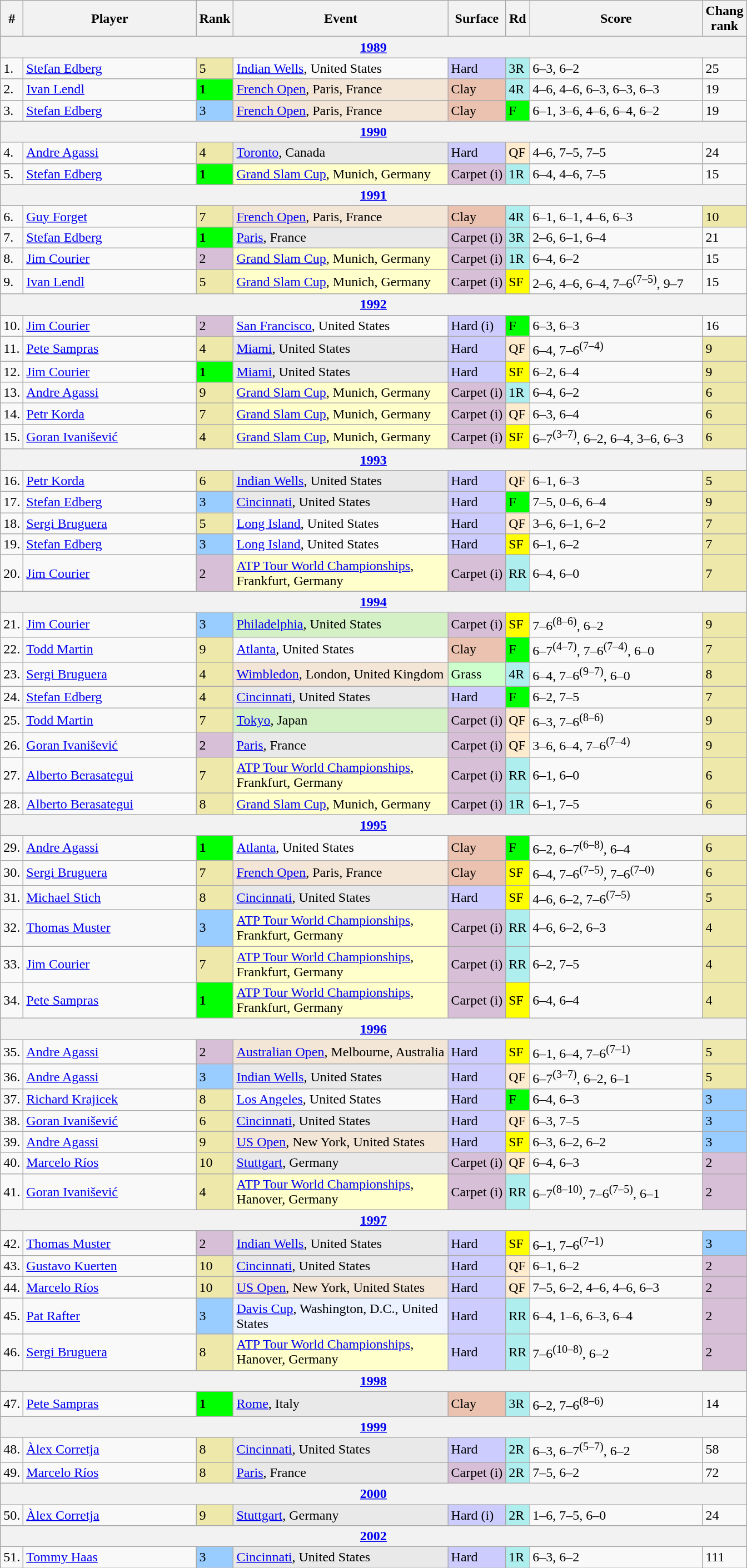<table class="wikitable sortable">
<tr>
<th>#</th>
<th width=200>Player</th>
<th>Rank</th>
<th width=250>Event</th>
<th>Surface</th>
<th>Rd</th>
<th width=200>Score</th>
<th>Chang<br>rank</th>
</tr>
<tr>
<th colspan=8><a href='#'>1989</a></th>
</tr>
<tr>
<td>1.</td>
<td> <a href='#'>Stefan Edberg</a></td>
<td bgcolor=EEE8AA>5</td>
<td><a href='#'>Indian Wells</a>, United States</td>
<td bgcolor=CCCCFF>Hard</td>
<td bgcolor=afeeee>3R</td>
<td>6–3, 6–2</td>
<td>25</td>
</tr>
<tr>
<td>2.</td>
<td> <a href='#'>Ivan Lendl</a></td>
<td bgcolor=lime><strong>1</strong></td>
<td bgcolor=f3e6d7><a href='#'>French Open</a>, Paris, France</td>
<td bgcolor=#ebc2af>Clay</td>
<td bgcolor=afeeee>4R</td>
<td>4–6, 4–6, 6–3, 6–3, 6–3</td>
<td>19</td>
</tr>
<tr>
<td>3.</td>
<td> <a href='#'>Stefan Edberg</a></td>
<td bgcolor=99ccff>3</td>
<td bgcolor=f3e6d7><a href='#'>French Open</a>, Paris, France</td>
<td bgcolor=#ebc2af>Clay</td>
<td bgcolor=lime>F</td>
<td>6–1, 3–6, 4–6, 6–4, 6–2</td>
<td>19</td>
</tr>
<tr>
<th colspan=8><a href='#'>1990</a></th>
</tr>
<tr>
<td>4.</td>
<td> <a href='#'>Andre Agassi</a></td>
<td bgcolor=EEE8AA>4</td>
<td bgcolor=e9e9e9><a href='#'>Toronto</a>, Canada</td>
<td bgcolor=CCCCFF>Hard</td>
<td bgcolor=ffebcd>QF</td>
<td>4–6, 7–5, 7–5</td>
<td>24</td>
</tr>
<tr>
<td>5.</td>
<td> <a href='#'>Stefan Edberg</a></td>
<td bgcolor=lime><strong>1</strong></td>
<td bgcolor=ffffcc><a href='#'>Grand Slam Cup</a>, Munich, Germany</td>
<td bgcolor=thistle>Carpet (i)</td>
<td bgcolor=afeeee>1R</td>
<td>6–4, 4–6, 7–5</td>
<td>15</td>
</tr>
<tr>
<th colspan=8><a href='#'>1991</a></th>
</tr>
<tr>
<td>6.</td>
<td> <a href='#'>Guy Forget</a></td>
<td bgcolor=EEE8AA>7</td>
<td bgcolor=f3e6d7><a href='#'>French Open</a>, Paris, France</td>
<td bgcolor=#ebc2af>Clay</td>
<td bgcolor=afeeee>4R</td>
<td>6–1, 6–1, 4–6, 6–3</td>
<td bgcolor=EEE8AA>10</td>
</tr>
<tr>
<td>7.</td>
<td> <a href='#'>Stefan Edberg</a></td>
<td bgcolor=lime><strong>1</strong></td>
<td bgcolor=e9e9e9><a href='#'>Paris</a>, France</td>
<td bgcolor=thistle>Carpet (i)</td>
<td bgcolor=afeeee>3R</td>
<td>2–6, 6–1, 6–4</td>
<td>21</td>
</tr>
<tr>
<td>8.</td>
<td> <a href='#'>Jim Courier</a></td>
<td bgcolor=thistle>2</td>
<td bgcolor=ffffcc><a href='#'>Grand Slam Cup</a>, Munich, Germany</td>
<td bgcolor=thistle>Carpet (i)</td>
<td bgcolor=afeeee>1R</td>
<td>6–4, 6–2</td>
<td>15</td>
</tr>
<tr>
<td>9.</td>
<td> <a href='#'>Ivan Lendl</a></td>
<td bgcolor=EEE8AA>5</td>
<td bgcolor=ffffcc><a href='#'>Grand Slam Cup</a>, Munich, Germany</td>
<td bgcolor=thistle>Carpet (i)</td>
<td bgcolor=yellow>SF</td>
<td>2–6, 4–6, 6–4, 7–6<sup>(7–5)</sup>, 9–7</td>
<td>15</td>
</tr>
<tr>
<th colspan=8><a href='#'>1992</a></th>
</tr>
<tr>
<td>10.</td>
<td> <a href='#'>Jim Courier</a></td>
<td bgcolor=thistle>2</td>
<td><a href='#'>San Francisco</a>, United States</td>
<td bgcolor=CCCCFF>Hard (i)</td>
<td bgcolor=lime>F</td>
<td>6–3, 6–3</td>
<td>16</td>
</tr>
<tr>
<td>11.</td>
<td> <a href='#'>Pete Sampras</a></td>
<td bgcolor=EEE8AA>4</td>
<td bgcolor=e9e9e9><a href='#'>Miami</a>, United States</td>
<td bgcolor=CCCCFF>Hard</td>
<td bgcolor=ffebcd>QF</td>
<td>6–4, 7–6<sup>(7–4)</sup></td>
<td bgcolor=EEE8AA>9</td>
</tr>
<tr>
<td>12.</td>
<td> <a href='#'>Jim Courier</a></td>
<td bgcolor=lime><strong>1</strong></td>
<td bgcolor=e9e9e9><a href='#'>Miami</a>, United States</td>
<td bgcolor=CCCCFF>Hard</td>
<td bgcolor=yellow>SF</td>
<td>6–2, 6–4</td>
<td bgcolor=EEE8AA>9</td>
</tr>
<tr>
<td>13.</td>
<td> <a href='#'>Andre Agassi</a></td>
<td bgcolor=EEE8AA>9</td>
<td bgcolor=ffffcc><a href='#'>Grand Slam Cup</a>, Munich, Germany</td>
<td bgcolor=thistle>Carpet (i)</td>
<td bgcolor=afeeee>1R</td>
<td>6–4, 6–2</td>
<td bgcolor=EEE8AA>6</td>
</tr>
<tr>
<td>14.</td>
<td> <a href='#'>Petr Korda</a></td>
<td bgcolor=EEE8AA>7</td>
<td bgcolor=ffffcc><a href='#'>Grand Slam Cup</a>, Munich, Germany</td>
<td bgcolor=thistle>Carpet (i)</td>
<td bgcolor=ffebcd>QF</td>
<td>6–3, 6–4</td>
<td bgcolor=EEE8AA>6</td>
</tr>
<tr>
<td>15.</td>
<td> <a href='#'>Goran Ivanišević</a></td>
<td bgcolor=EEE8AA>4</td>
<td bgcolor=ffffcc><a href='#'>Grand Slam Cup</a>, Munich, Germany</td>
<td bgcolor=thistle>Carpet (i)</td>
<td bgcolor=yellow>SF</td>
<td>6–7<sup>(3–7)</sup>, 6–2, 6–4, 3–6, 6–3</td>
<td bgcolor=EEE8AA>6</td>
</tr>
<tr>
<th colspan=8><a href='#'>1993</a></th>
</tr>
<tr>
<td>16.</td>
<td> <a href='#'>Petr Korda</a></td>
<td bgcolor=EEE8AA>6</td>
<td bgcolor=e9e9e9><a href='#'>Indian Wells</a>, United States</td>
<td bgcolor=CCCCFF>Hard</td>
<td bgcolor=ffebcd>QF</td>
<td>6–1, 6–3</td>
<td bgcolor=EEE8AA>5</td>
</tr>
<tr>
<td>17.</td>
<td> <a href='#'>Stefan Edberg</a></td>
<td bgcolor=99ccff>3</td>
<td bgcolor=e9e9e9><a href='#'>Cincinnati</a>, United States</td>
<td bgcolor=CCCCFF>Hard</td>
<td bgcolor=lime>F</td>
<td>7–5, 0–6, 6–4</td>
<td bgcolor=EEE8AA>9</td>
</tr>
<tr>
<td>18.</td>
<td> <a href='#'>Sergi Bruguera</a></td>
<td bgcolor=EEE8AA>5</td>
<td><a href='#'>Long Island</a>, United States</td>
<td bgcolor=CCCCFF>Hard</td>
<td bgcolor=ffebcd>QF</td>
<td>3–6, 6–1, 6–2</td>
<td bgcolor=EEE8AA>7</td>
</tr>
<tr>
<td>19.</td>
<td> <a href='#'>Stefan Edberg</a></td>
<td bgcolor=99ccff>3</td>
<td><a href='#'>Long Island</a>, United States</td>
<td bgcolor=CCCCFF>Hard</td>
<td bgcolor=yellow>SF</td>
<td>6–1, 6–2</td>
<td bgcolor=EEE8AA>7</td>
</tr>
<tr>
<td>20.</td>
<td> <a href='#'>Jim Courier</a></td>
<td bgcolor=thistle>2</td>
<td bgcolor=ffffcc><a href='#'>ATP Tour World Championships</a>, Frankfurt, Germany</td>
<td bgcolor=thistle>Carpet (i)</td>
<td bgcolor=afeeee>RR</td>
<td>6–4, 6–0</td>
<td bgcolor=EEE8AA>7</td>
</tr>
<tr>
<th colspan=8><a href='#'>1994</a></th>
</tr>
<tr>
<td>21.</td>
<td> <a href='#'>Jim Courier</a></td>
<td bgcolor=99ccff>3</td>
<td bgcolor=d4f1c5><a href='#'>Philadelphia</a>, United States</td>
<td bgcolor=thistle>Carpet (i)</td>
<td bgcolor=yellow>SF</td>
<td>7–6<sup>(8–6)</sup>, 6–2</td>
<td bgcolor=EEE8AA>9</td>
</tr>
<tr>
<td>22.</td>
<td> <a href='#'>Todd Martin</a></td>
<td bgcolor=EEE8AA>9</td>
<td><a href='#'>Atlanta</a>, United States</td>
<td bgcolor=#ebc2af>Clay</td>
<td bgcolor=lime>F</td>
<td>6–7<sup>(4–7)</sup>, 7–6<sup>(7–4)</sup>, 6–0</td>
<td bgcolor=EEE8AA>7</td>
</tr>
<tr>
<td>23.</td>
<td> <a href='#'>Sergi Bruguera</a></td>
<td bgcolor=EEE8AA>4</td>
<td bgcolor=f3e6d7><a href='#'>Wimbledon</a>, London, United Kingdom</td>
<td bgcolor=#cfc>Grass</td>
<td bgcolor=afeeee>4R</td>
<td>6–4, 7–6<sup>(9–7)</sup>, 6–0</td>
<td bgcolor=EEE8AA>8</td>
</tr>
<tr>
<td>24.</td>
<td> <a href='#'>Stefan Edberg</a></td>
<td bgcolor=EEE8AA>4</td>
<td bgcolor=e9e9e9><a href='#'>Cincinnati</a>, United States</td>
<td bgcolor=CCCCFF>Hard</td>
<td bgcolor=lime>F</td>
<td>6–2, 7–5</td>
<td bgcolor=EEE8AA>7</td>
</tr>
<tr>
<td>25.</td>
<td> <a href='#'>Todd Martin</a></td>
<td bgcolor=EEE8AA>7</td>
<td bgcolor=d4f1c5><a href='#'>Tokyo</a>, Japan</td>
<td bgcolor=thistle>Carpet (i)</td>
<td bgcolor=ffebcd>QF</td>
<td>6–3, 7–6<sup>(8–6)</sup></td>
<td bgcolor=EEE8AA>9</td>
</tr>
<tr>
<td>26.</td>
<td> <a href='#'>Goran Ivanišević</a></td>
<td bgcolor=thistle>2</td>
<td bgcolor=e9e9e9><a href='#'>Paris</a>, France</td>
<td bgcolor=thistle>Carpet (i)</td>
<td bgcolor=ffebcd>QF</td>
<td>3–6, 6–4, 7–6<sup>(7–4)</sup></td>
<td bgcolor=EEE8AA>9</td>
</tr>
<tr>
<td>27.</td>
<td> <a href='#'>Alberto Berasategui</a></td>
<td bgcolor=EEE8AA>7</td>
<td bgcolor=ffffcc><a href='#'>ATP Tour World Championships</a>, Frankfurt, Germany</td>
<td bgcolor=thistle>Carpet (i)</td>
<td bgcolor=afeeee>RR</td>
<td>6–1, 6–0</td>
<td bgcolor=EEE8AA>6</td>
</tr>
<tr>
<td>28.</td>
<td> <a href='#'>Alberto Berasategui</a></td>
<td bgcolor=EEE8AA>8</td>
<td bgcolor=ffffcc><a href='#'>Grand Slam Cup</a>, Munich, Germany</td>
<td bgcolor=thistle>Carpet (i)</td>
<td bgcolor=afeeee>1R</td>
<td>6–1, 7–5</td>
<td bgcolor=EEE8AA>6</td>
</tr>
<tr>
<th colspan=8><a href='#'>1995</a></th>
</tr>
<tr>
<td>29.</td>
<td> <a href='#'>Andre Agassi</a></td>
<td bgcolor=lime><strong>1</strong></td>
<td><a href='#'>Atlanta</a>, United States</td>
<td bgcolor=#ebc2af>Clay</td>
<td bgcolor=lime>F</td>
<td>6–2, 6–7<sup>(6–8)</sup>, 6–4</td>
<td bgcolor=EEE8AA>6</td>
</tr>
<tr>
<td>30.</td>
<td> <a href='#'>Sergi Bruguera</a></td>
<td bgcolor=EEE8AA>7</td>
<td bgcolor=f3e6d7><a href='#'>French Open</a>, Paris, France</td>
<td bgcolor=#ebc2af>Clay</td>
<td bgcolor=yellow>SF</td>
<td>6–4, 7–6<sup>(7–5)</sup>, 7–6<sup>(7–0)</sup></td>
<td bgcolor=EEE8AA>6</td>
</tr>
<tr>
<td>31.</td>
<td> <a href='#'>Michael Stich</a></td>
<td bgcolor=EEE8AA>8</td>
<td bgcolor=e9e9e9><a href='#'>Cincinnati</a>, United States</td>
<td bgcolor=CCCCFF>Hard</td>
<td bgcolor=yellow>SF</td>
<td>4–6, 6–2, 7–6<sup>(7–5)</sup></td>
<td bgcolor=EEE8AA>5</td>
</tr>
<tr>
<td>32.</td>
<td> <a href='#'>Thomas Muster</a></td>
<td bgcolor=99ccff>3</td>
<td bgcolor=ffffcc><a href='#'>ATP Tour World Championships</a>, Frankfurt, Germany</td>
<td bgcolor=thistle>Carpet (i)</td>
<td bgcolor=afeeee>RR</td>
<td>4–6, 6–2, 6–3</td>
<td bgcolor=EEE8AA>4</td>
</tr>
<tr>
<td>33.</td>
<td> <a href='#'>Jim Courier</a></td>
<td bgcolor=EEE8AA>7</td>
<td bgcolor=ffffcc><a href='#'>ATP Tour World Championships</a>, Frankfurt, Germany</td>
<td bgcolor=thistle>Carpet (i)</td>
<td bgcolor=afeeee>RR</td>
<td>6–2, 7–5</td>
<td bgcolor=EEE8AA>4</td>
</tr>
<tr>
<td>34.</td>
<td> <a href='#'>Pete Sampras</a></td>
<td bgcolor=lime><strong>1</strong></td>
<td bgcolor=ffffcc><a href='#'>ATP Tour World Championships</a>, Frankfurt, Germany</td>
<td bgcolor=thistle>Carpet (i)</td>
<td bgcolor=yellow>SF</td>
<td>6–4, 6–4</td>
<td bgcolor=EEE8AA>4</td>
</tr>
<tr>
<th colspan=8><a href='#'>1996</a></th>
</tr>
<tr>
<td>35.</td>
<td> <a href='#'>Andre Agassi</a></td>
<td bgcolor=thistle>2</td>
<td bgcolor=f3e6d7><a href='#'>Australian Open</a>, Melbourne, Australia</td>
<td bgcolor=CCCCFF>Hard</td>
<td bgcolor=yellow>SF</td>
<td>6–1, 6–4, 7–6<sup>(7–1)</sup></td>
<td bgcolor=EEE8AA>5</td>
</tr>
<tr>
<td>36.</td>
<td> <a href='#'>Andre Agassi</a></td>
<td bgcolor=99ccff>3</td>
<td bgcolor=e9e9e9><a href='#'>Indian Wells</a>, United States</td>
<td bgcolor=CCCCFF>Hard</td>
<td bgcolor=ffebcd>QF</td>
<td>6–7<sup>(3–7)</sup>, 6–2, 6–1</td>
<td bgcolor=EEE8AA>5</td>
</tr>
<tr>
<td>37.</td>
<td> <a href='#'>Richard Krajicek</a></td>
<td bgcolor=EEE8AA>8</td>
<td><a href='#'>Los Angeles</a>, United States</td>
<td bgcolor=CCCCFF>Hard</td>
<td bgcolor=lime>F</td>
<td>6–4, 6–3</td>
<td bgcolor=99ccff>3</td>
</tr>
<tr>
<td>38.</td>
<td> <a href='#'>Goran Ivanišević</a></td>
<td bgcolor=EEE8AA>6</td>
<td bgcolor=e9e9e9><a href='#'>Cincinnati</a>, United States</td>
<td bgcolor=CCCCFF>Hard</td>
<td bgcolor=ffebcd>QF</td>
<td>6–3, 7–5</td>
<td bgcolor=99ccff>3</td>
</tr>
<tr>
<td>39.</td>
<td> <a href='#'>Andre Agassi</a></td>
<td bgcolor=EEE8AA>9</td>
<td bgcolor=f3e6d7><a href='#'>US Open</a>, New York, United States</td>
<td bgcolor=CCCCFF>Hard</td>
<td bgcolor=yellow>SF</td>
<td>6–3, 6–2, 6–2</td>
<td bgcolor=99ccff>3</td>
</tr>
<tr>
<td>40.</td>
<td> <a href='#'>Marcelo Ríos</a></td>
<td bgcolor=EEE8AA>10</td>
<td bgcolor=e9e9e9><a href='#'>Stuttgart</a>, Germany</td>
<td bgcolor=thistle>Carpet (i)</td>
<td bgcolor=ffebcd>QF</td>
<td>6–4, 6–3</td>
<td bgcolor=thistle>2</td>
</tr>
<tr>
<td>41.</td>
<td> <a href='#'>Goran Ivanišević</a></td>
<td bgcolor=EEE8AA>4</td>
<td bgcolor=ffffcc><a href='#'>ATP Tour World Championships</a>, Hanover, Germany</td>
<td bgcolor=thistle>Carpet (i)</td>
<td bgcolor=afeeee>RR</td>
<td>6–7<sup>(8–10)</sup>, 7–6<sup>(7–5)</sup>, 6–1</td>
<td bgcolor=thistle>2</td>
</tr>
<tr>
<th colspan=8><a href='#'>1997</a></th>
</tr>
<tr>
<td>42.</td>
<td> <a href='#'>Thomas Muster</a></td>
<td bgcolor=thistle>2</td>
<td bgcolor=e9e9e9><a href='#'>Indian Wells</a>, United States</td>
<td bgcolor=CCCCFF>Hard</td>
<td bgcolor=yellow>SF</td>
<td>6–1, 7–6<sup>(7–1)</sup></td>
<td bgcolor=99ccff>3</td>
</tr>
<tr>
<td>43.</td>
<td> <a href='#'>Gustavo Kuerten</a></td>
<td bgcolor=EEE8AA>10</td>
<td bgcolor=e9e9e9><a href='#'>Cincinnati</a>, United States</td>
<td bgcolor=CCCCFF>Hard</td>
<td bgcolor=ffebcd>QF</td>
<td>6–1, 6–2</td>
<td bgcolor=thistle>2</td>
</tr>
<tr>
<td>44.</td>
<td> <a href='#'>Marcelo Ríos</a></td>
<td bgcolor=EEE8AA>10</td>
<td bgcolor=f3e6d7><a href='#'>US Open</a>, New York, United States</td>
<td bgcolor=CCCCFF>Hard</td>
<td bgcolor=ffebcd>QF</td>
<td>7–5, 6–2, 4–6, 4–6, 6–3</td>
<td bgcolor=thistle>2</td>
</tr>
<tr>
<td>45.</td>
<td> <a href='#'>Pat Rafter</a></td>
<td bgcolor=99ccff>3</td>
<td bgcolor=ECF2FF><a href='#'>Davis Cup</a>, Washington, D.C., United States</td>
<td bgcolor=CCCCFF>Hard</td>
<td bgcolor=afeeee>RR</td>
<td>6–4, 1–6, 6–3, 6–4</td>
<td bgcolor=thistle>2</td>
</tr>
<tr>
<td>46.</td>
<td> <a href='#'>Sergi Bruguera</a></td>
<td bgcolor=EEE8AA>8</td>
<td bgcolor=ffffcc><a href='#'>ATP Tour World Championships</a>, Hanover, Germany</td>
<td bgcolor=CCCCFF>Hard</td>
<td bgcolor=afeeee>RR</td>
<td>7–6<sup>(10–8)</sup>, 6–2</td>
<td bgcolor=thistle>2</td>
</tr>
<tr>
<th colspan=8><a href='#'>1998</a></th>
</tr>
<tr>
<td>47.</td>
<td> <a href='#'>Pete Sampras</a></td>
<td bgcolor=lime><strong>1</strong></td>
<td bgcolor=e9e9e9><a href='#'>Rome</a>, Italy</td>
<td bgcolor=#ebc2af>Clay</td>
<td bgcolor=afeeee>3R</td>
<td>6–2, 7–6<sup>(8–6)</sup></td>
<td>14</td>
</tr>
<tr>
<th colspan=8><a href='#'>1999</a></th>
</tr>
<tr>
<td>48.</td>
<td> <a href='#'>Àlex Corretja</a></td>
<td bgcolor=EEE8AA>8</td>
<td bgcolor=e9e9e9><a href='#'>Cincinnati</a>, United States</td>
<td bgcolor=CCCCFF>Hard</td>
<td bgcolor=afeeee>2R</td>
<td>6–3, 6–7<sup>(5–7)</sup>, 6–2</td>
<td>58</td>
</tr>
<tr>
<td>49.</td>
<td> <a href='#'>Marcelo Ríos</a></td>
<td bgcolor=EEE8AA>8</td>
<td bgcolor=e9e9e9><a href='#'>Paris</a>, France</td>
<td bgcolor=thistle>Carpet (i)</td>
<td bgcolor=afeeee>2R</td>
<td>7–5, 6–2</td>
<td>72</td>
</tr>
<tr>
<th colspan=8><a href='#'>2000</a></th>
</tr>
<tr>
<td>50.</td>
<td> <a href='#'>Àlex Corretja</a></td>
<td bgcolor=EEE8AA>9</td>
<td bgcolor=e9e9e9><a href='#'>Stuttgart</a>, Germany</td>
<td bgcolor=CCCCFF>Hard (i)</td>
<td bgcolor=afeeee>2R</td>
<td>1–6, 7–5, 6–0</td>
<td>24</td>
</tr>
<tr>
<th colspan=8><a href='#'>2002</a></th>
</tr>
<tr>
<td>51.</td>
<td> <a href='#'>Tommy Haas</a></td>
<td bgcolor=99ccff>3</td>
<td bgcolor=e9e9e9><a href='#'>Cincinnati</a>, United States</td>
<td bgcolor=CCCCFF>Hard</td>
<td bgcolor=afeeee>1R</td>
<td>6–3, 6–2</td>
<td>111</td>
</tr>
</table>
